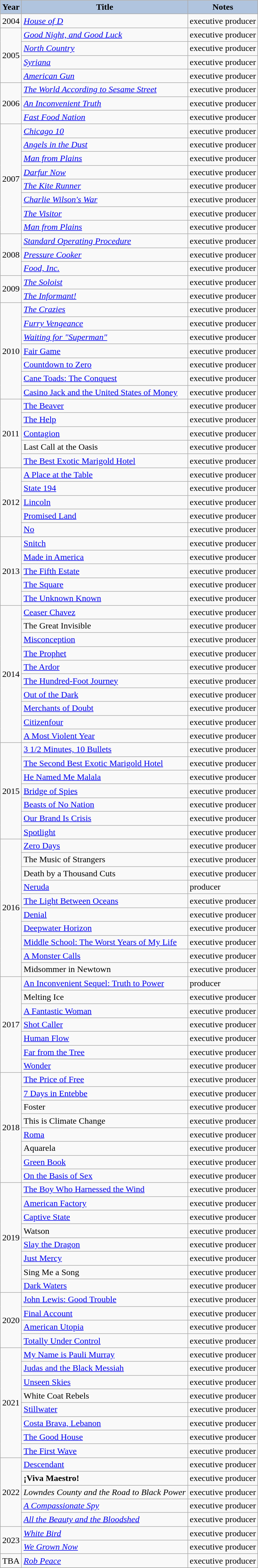<table class="wikitable">
<tr>
<th style="background:#B0C4DE;">Year</th>
<th style="background:#B0C4DE;">Title</th>
<th style="background:#B0C4DE;">Notes</th>
</tr>
<tr>
<td>2004</td>
<td><em><a href='#'>House of D</a></em></td>
<td>executive producer</td>
</tr>
<tr>
<td rowspan="4">2005</td>
<td><em><a href='#'>Good Night, and Good Luck</a></em></td>
<td>executive producer</td>
</tr>
<tr>
<td><em><a href='#'>North Country</a></em></td>
<td>executive producer</td>
</tr>
<tr>
<td><em><a href='#'>Syriana</a></em></td>
<td>executive producer</td>
</tr>
<tr>
<td><em><a href='#'>American Gun</a></em></td>
<td>executive producer</td>
</tr>
<tr>
<td rowspan="3">2006</td>
<td><em><a href='#'>The World According to Sesame Street</a></em></td>
<td>executive producer</td>
</tr>
<tr>
<td><em><a href='#'>An Inconvenient Truth</a></em></td>
<td>executive producer</td>
</tr>
<tr>
<td><em><a href='#'>Fast Food Nation</a></em></td>
<td>executive producer</td>
</tr>
<tr>
<td rowspan="8">2007</td>
<td><em><a href='#'>Chicago 10</a></em></td>
<td>executive producer</td>
</tr>
<tr>
<td><em><a href='#'>Angels in the Dust</a></em></td>
<td>executive producer</td>
</tr>
<tr>
<td><em><a href='#'>Man from Plains</a></em></td>
<td>executive producer</td>
</tr>
<tr>
<td><em><a href='#'>Darfur Now</a></em></td>
<td>executive producer</td>
</tr>
<tr>
<td><em><a href='#'>The Kite Runner</a></em></td>
<td>executive producer</td>
</tr>
<tr>
<td><em><a href='#'>Charlie Wilson's War</a></em></td>
<td>executive producer</td>
</tr>
<tr>
<td><em><a href='#'>The Visitor</a></em></td>
<td>executive producer</td>
</tr>
<tr>
<td><em><a href='#'>Man from Plains</a></em></td>
<td>executive producer</td>
</tr>
<tr>
<td rowspan="3">2008</td>
<td><em><a href='#'>Standard Operating Procedure</a></em></td>
<td>executive producer</td>
</tr>
<tr>
<td><em><a href='#'>Pressure Cooker</a></em></td>
<td>executive producer</td>
</tr>
<tr>
<td><em><a href='#'>Food, Inc.</a></em></td>
<td>executive producer</td>
</tr>
<tr>
<td rowspan="2">2009</td>
<td><em><a href='#'>The Soloist</a></em></td>
<td>executive producer</td>
</tr>
<tr>
<td><em><a href='#'>The Informant!</a></em></td>
<td>executive producer</td>
</tr>
<tr>
<td rowspan="7">2010</td>
<td><em><a href='#'>The Crazies</a></em></td>
<td>executive producer</td>
</tr>
<tr>
<td><em><a href='#'>Furry Vengeance</a></em></td>
<td>executive producer</td>
</tr>
<tr>
<td><em><a href='#'>Waiting for "Superman"</a></td>
<td>executive producer</td>
</tr>
<tr>
<td></em><a href='#'>Fair Game</a><em></td>
<td>executive producer</td>
</tr>
<tr>
<td></em><a href='#'>Countdown to Zero</a><em></td>
<td>executive producer</td>
</tr>
<tr>
<td></em><a href='#'>Cane Toads: The Conquest</a><em></td>
<td>executive producer</td>
</tr>
<tr>
<td></em><a href='#'>Casino Jack and the United States of Money</a><em></td>
<td>executive producer</td>
</tr>
<tr>
<td rowspan="5">2011</td>
<td></em><a href='#'>The Beaver</a><em></td>
<td>executive producer</td>
</tr>
<tr>
<td></em><a href='#'>The Help</a><em></td>
<td>executive producer</td>
</tr>
<tr>
<td></em><a href='#'>Contagion</a><em></td>
<td>executive producer</td>
</tr>
<tr>
<td></em>Last Call at the Oasis<em></td>
<td>executive producer</td>
</tr>
<tr>
<td></em><a href='#'>The Best Exotic Marigold Hotel</a><em></td>
<td>executive producer</td>
</tr>
<tr>
<td rowspan="5">2012</td>
<td></em><a href='#'>A Place at the Table</a><em></td>
<td>executive producer</td>
</tr>
<tr>
<td></em><a href='#'>State 194</a><em></td>
<td>executive producer</td>
</tr>
<tr>
<td></em><a href='#'>Lincoln</a><em></td>
<td>executive producer</td>
</tr>
<tr>
<td></em><a href='#'>Promised Land</a><em></td>
<td>executive producer</td>
</tr>
<tr>
<td></em><a href='#'>No</a><em></td>
<td>executive producer</td>
</tr>
<tr>
<td rowspan="5">2013</td>
<td></em><a href='#'>Snitch</a><em></td>
<td>executive producer</td>
</tr>
<tr>
<td></em><a href='#'>Made in America</a><em></td>
<td>executive producer</td>
</tr>
<tr>
<td></em><a href='#'>The Fifth Estate</a><em></td>
<td>executive producer</td>
</tr>
<tr>
<td></em><a href='#'>The Square</a><em></td>
<td>executive producer</td>
</tr>
<tr>
<td></em><a href='#'>The Unknown Known</a><em></td>
<td>executive producer</td>
</tr>
<tr>
<td rowspan="10">2014</td>
<td></em><a href='#'>Ceaser Chavez</a><em></td>
<td>executive producer</td>
</tr>
<tr>
<td></em>The Great Invisible<em></td>
<td>executive producer</td>
</tr>
<tr>
<td></em><a href='#'>Misconception</a><em></td>
<td>executive producer</td>
</tr>
<tr>
<td></em><a href='#'>The Prophet</a><em></td>
<td>executive producer</td>
</tr>
<tr>
<td></em><a href='#'>The Ardor</a><em></td>
<td>executive producer</td>
</tr>
<tr>
<td></em><a href='#'>The Hundred-Foot Journey</a><em></td>
<td>executive producer</td>
</tr>
<tr>
<td></em><a href='#'>Out of the Dark</a><em></td>
<td>executive producer</td>
</tr>
<tr>
<td></em><a href='#'>Merchants of Doubt</a><em></td>
<td>executive producer</td>
</tr>
<tr>
<td></em><a href='#'>Citizenfour</a><em></td>
<td>executive producer</td>
</tr>
<tr>
<td></em><a href='#'>A Most Violent Year</a><em></td>
<td>executive producer</td>
</tr>
<tr>
<td rowspan="7">2015</td>
<td></em><a href='#'>3 1/2 Minutes, 10 Bullets</a><em></td>
<td>executive producer</td>
</tr>
<tr>
<td></em><a href='#'>The Second Best Exotic Marigold Hotel</a><em></td>
<td>executive producer</td>
</tr>
<tr>
<td></em><a href='#'>He Named Me Malala</a><em></td>
<td>executive producer</td>
</tr>
<tr>
<td></em><a href='#'>Bridge of Spies</a><em></td>
<td>executive producer</td>
</tr>
<tr>
<td></em><a href='#'>Beasts of No Nation</a><em></td>
<td>executive producer</td>
</tr>
<tr>
<td></em><a href='#'>Our Brand Is Crisis</a><em></td>
<td>executive producer</td>
</tr>
<tr>
<td></em><a href='#'>Spotlight</a><em></td>
<td>executive producer</td>
</tr>
<tr>
<td rowspan="10">2016</td>
<td></em><a href='#'>Zero Days</a><em></td>
<td>executive producer</td>
</tr>
<tr>
<td></em>The Music of Strangers<em></td>
<td>executive producer</td>
</tr>
<tr>
<td></em>Death by a Thousand Cuts<em></td>
<td>executive producer</td>
</tr>
<tr>
<td></em><a href='#'>Neruda</a><em></td>
<td>producer</td>
</tr>
<tr>
<td></em><a href='#'>The Light Between Oceans</a><em></td>
<td>executive producer</td>
</tr>
<tr>
<td></em><a href='#'>Denial</a><em></td>
<td>executive producer</td>
</tr>
<tr>
<td></em><a href='#'>Deepwater Horizon</a><em></td>
<td>executive producer</td>
</tr>
<tr>
<td></em><a href='#'>Middle School: The Worst Years of My Life</a><em></td>
<td>executive producer</td>
</tr>
<tr>
<td></em><a href='#'>A Monster Calls</a><em></td>
<td>executive producer</td>
</tr>
<tr>
<td></em>Midsommer in Newtown<em></td>
<td>executive producer</td>
</tr>
<tr>
<td rowspan="7">2017</td>
<td></em><a href='#'>An Inconvenient Sequel: Truth to Power</a><em></td>
<td>producer</td>
</tr>
<tr>
<td></em>Melting Ice<em></td>
<td>executive producer</td>
</tr>
<tr>
<td></em><a href='#'>A Fantastic Woman</a><em></td>
<td>executive producer</td>
</tr>
<tr>
<td></em><a href='#'>Shot Caller</a><em></td>
<td>executive producer</td>
</tr>
<tr>
<td></em><a href='#'>Human Flow</a><em></td>
<td>executive producer</td>
</tr>
<tr>
<td></em><a href='#'>Far from the Tree</a><em></td>
<td>executive producer</td>
</tr>
<tr>
<td></em><a href='#'>Wonder</a><em></td>
<td>executive producer</td>
</tr>
<tr>
<td rowspan="8">2018</td>
<td></em><a href='#'>The Price of Free</a><em></td>
<td>executive producer</td>
</tr>
<tr>
<td></em><a href='#'>7 Days in Entebbe</a><em></td>
<td>executive producer</td>
</tr>
<tr>
<td></em>Foster<em></td>
<td>executive producer</td>
</tr>
<tr>
<td></em>This is Climate Change<em></td>
<td>executive producer</td>
</tr>
<tr>
<td></em><a href='#'>Roma</a><em></td>
<td>executive producer</td>
</tr>
<tr>
<td></em>Aquarela<em></td>
<td>executive producer</td>
</tr>
<tr>
<td></em><a href='#'>Green Book</a><em></td>
<td>executive producer</td>
</tr>
<tr>
<td></em><a href='#'>On the Basis of Sex</a><em></td>
<td>executive producer</td>
</tr>
<tr>
<td rowspan="8">2019</td>
<td></em><a href='#'>The Boy Who Harnessed the Wind</a><em></td>
<td>executive producer</td>
</tr>
<tr>
<td></em><a href='#'>American Factory</a><em></td>
<td>executive producer</td>
</tr>
<tr>
<td></em><a href='#'>Captive State</a><em></td>
<td>executive producer</td>
</tr>
<tr>
<td></em>Watson<em></td>
<td>executive producer</td>
</tr>
<tr>
<td></em><a href='#'>Slay the Dragon</a><em></td>
<td>executive producer</td>
</tr>
<tr>
<td></em><a href='#'>Just Mercy</a><em></td>
<td>executive producer</td>
</tr>
<tr>
<td></em>Sing Me a Song<em></td>
<td>executive producer</td>
</tr>
<tr>
<td></em><a href='#'>Dark Waters</a><em></td>
<td>executive producer</td>
</tr>
<tr>
<td rowspan="4">2020</td>
<td></em><a href='#'>John Lewis: Good Trouble</a><em></td>
<td>executive producer</td>
</tr>
<tr>
<td></em><a href='#'>Final Account</a><em></td>
<td>executive producer</td>
</tr>
<tr>
<td></em><a href='#'>American Utopia</a><em></td>
<td>executive producer</td>
</tr>
<tr>
<td></em><a href='#'>Totally Under Control</a><em></td>
<td>executive producer</td>
</tr>
<tr>
<td rowspan="8">2021</td>
<td></em><a href='#'>My Name is Pauli Murray</a><em></td>
<td>executive producer</td>
</tr>
<tr>
<td></em><a href='#'>Judas and the Black Messiah</a><em></td>
<td>executive producer</td>
</tr>
<tr>
<td></em><a href='#'>Unseen Skies</a><em></td>
<td>executive producer</td>
</tr>
<tr>
<td></em>White Coat Rebels<em></td>
<td>executive producer</td>
</tr>
<tr>
<td></em><a href='#'>Stillwater</a><em></td>
<td>executive producer</td>
</tr>
<tr>
<td></em><a href='#'>Costa Brava, Lebanon</a><em></td>
<td>executive producer</td>
</tr>
<tr>
<td></em><a href='#'>The Good House</a><em></td>
<td>executive producer</td>
</tr>
<tr>
<td></em><a href='#'>The First Wave</a><em></td>
<td>executive producer</td>
</tr>
<tr>
<td rowspan="5">2022</td>
<td></em><a href='#'>Descendant</a><em></td>
<td>executive producer</td>
</tr>
<tr>
<td><strong>¡Viva Maestro!</em></td>
<td>executive producer</td>
</tr>
<tr>
<td><em>Lowndes County and the Road to Black Power</em></td>
<td>executive producer</td>
</tr>
<tr>
<td><em><a href='#'>A Compassionate Spy</a></em></td>
<td>executive producer</td>
</tr>
<tr>
<td><em><a href='#'>All the Beauty and the Bloodshed</a></em></td>
<td>executive producer</td>
</tr>
<tr>
<td rowspan="2">2023</td>
<td><em><a href='#'>White Bird</a></em></td>
<td>executive producer</td>
</tr>
<tr>
<td><em><a href='#'>We Grown Now</a></em></td>
<td>executive producer</td>
</tr>
<tr>
<td>TBA</td>
<td><em><a href='#'>Rob Peace</a></em></td>
<td>executive producer</td>
</tr>
<tr>
</tr>
</table>
